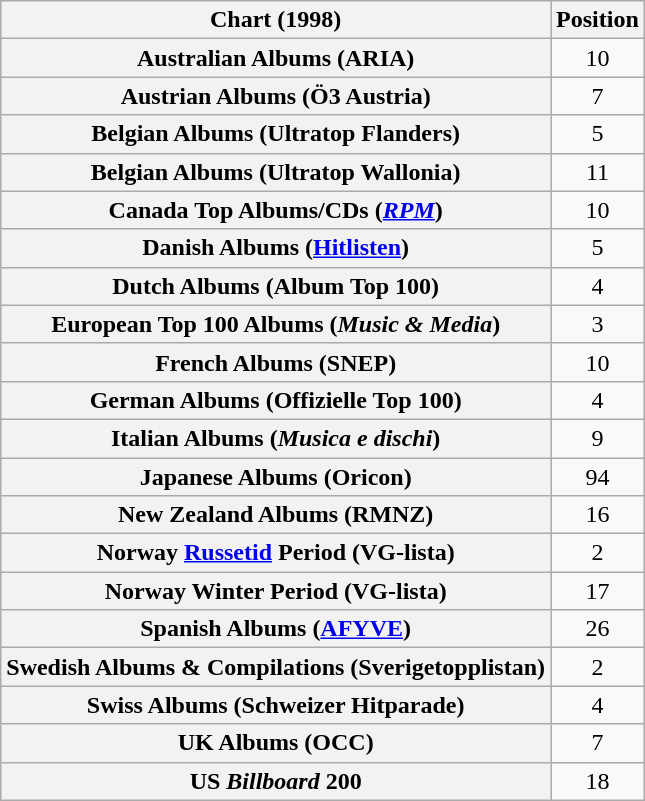<table class="wikitable sortable plainrowheaders" style="text-align:center;">
<tr>
<th scope="col">Chart (1998)</th>
<th scope="col">Position</th>
</tr>
<tr>
<th scope="row">Australian Albums (ARIA)</th>
<td>10</td>
</tr>
<tr>
<th scope="row">Austrian Albums (Ö3 Austria)</th>
<td>7</td>
</tr>
<tr>
<th scope="row">Belgian Albums (Ultratop Flanders)</th>
<td>5</td>
</tr>
<tr>
<th scope="row">Belgian Albums (Ultratop Wallonia)</th>
<td>11</td>
</tr>
<tr>
<th scope="row">Canada Top Albums/CDs (<em><a href='#'>RPM</a></em>)</th>
<td>10</td>
</tr>
<tr>
<th scope="row">Danish Albums (<a href='#'>Hitlisten</a>)</th>
<td>5</td>
</tr>
<tr>
<th scope="row">Dutch Albums (Album Top 100)</th>
<td>4</td>
</tr>
<tr>
<th scope="row">European Top 100 Albums (<em>Music & Media</em>)</th>
<td>3</td>
</tr>
<tr>
<th scope="row">French Albums (SNEP)</th>
<td>10</td>
</tr>
<tr>
<th scope="row">German Albums (Offizielle Top 100)</th>
<td>4</td>
</tr>
<tr>
<th scope="row">Italian Albums (<em>Musica e dischi</em>)</th>
<td>9</td>
</tr>
<tr>
<th scope="row">Japanese Albums (Oricon)</th>
<td>94</td>
</tr>
<tr>
<th scope="row">New Zealand Albums (RMNZ)</th>
<td>16</td>
</tr>
<tr>
<th scope="row">Norway <a href='#'>Russetid</a> Period (VG-lista)</th>
<td>2</td>
</tr>
<tr>
<th scope="row">Norway Winter Period (VG-lista)</th>
<td>17</td>
</tr>
<tr>
<th scope="row">Spanish Albums (<a href='#'>AFYVE</a>)</th>
<td>26</td>
</tr>
<tr>
<th scope="row">Swedish Albums & Compilations (Sverigetopplistan)</th>
<td>2</td>
</tr>
<tr>
<th scope="row">Swiss Albums (Schweizer Hitparade)</th>
<td>4</td>
</tr>
<tr>
<th scope="row">UK Albums (OCC)</th>
<td>7</td>
</tr>
<tr>
<th scope="row">US <em>Billboard</em> 200</th>
<td>18</td>
</tr>
</table>
